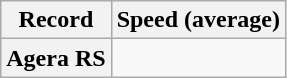<table class="wikitable" border="1">
<tr>
<th>Record</th>
<th>Speed (average)</th>
</tr>
<tr>
<th>Agera RS</th>
<td></td>
</tr>
</table>
